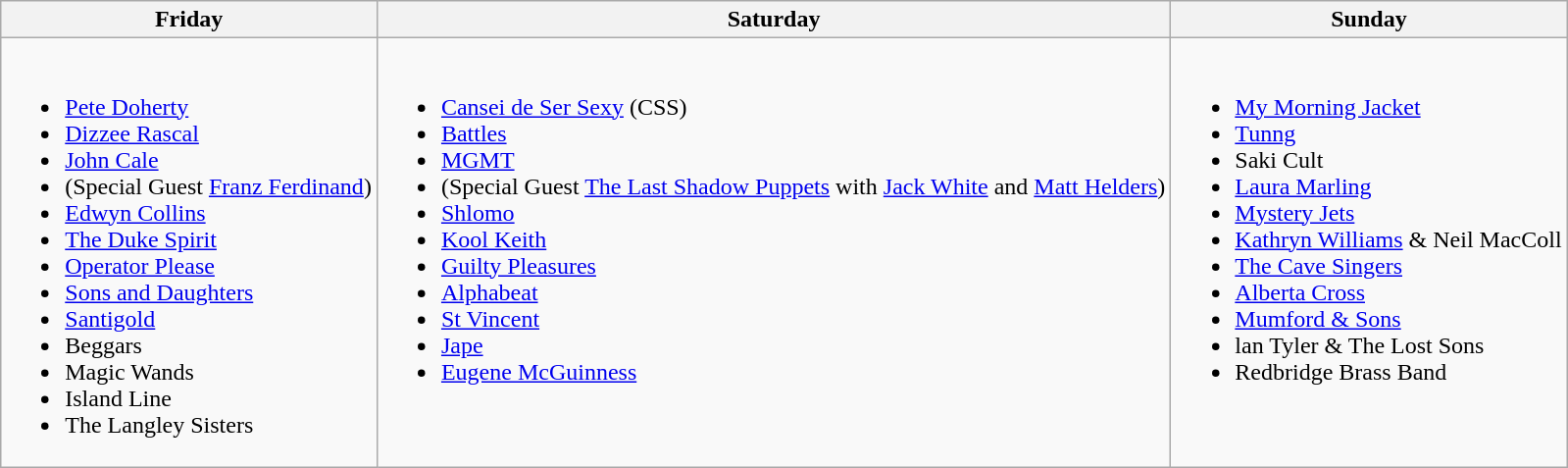<table class="wikitable">
<tr>
<th>Friday</th>
<th>Saturday</th>
<th>Sunday</th>
</tr>
<tr valign="top">
<td><br><ul><li><a href='#'>Pete Doherty</a></li><li><a href='#'>Dizzee Rascal</a></li><li><a href='#'>John Cale</a></li><li>(Special Guest <a href='#'>Franz Ferdinand</a>)</li><li><a href='#'>Edwyn Collins</a></li><li><a href='#'>The Duke Spirit</a></li><li><a href='#'>Operator Please</a></li><li><a href='#'>Sons and Daughters</a></li><li><a href='#'>Santigold</a></li><li>Beggars</li><li>Magic Wands</li><li>Island Line</li><li>The Langley Sisters</li></ul></td>
<td><br><ul><li><a href='#'>Cansei de Ser Sexy</a> (CSS)</li><li><a href='#'>Battles</a></li><li><a href='#'>MGMT</a></li><li>(Special Guest <a href='#'>The Last Shadow Puppets</a> with <a href='#'>Jack White</a> and <a href='#'>Matt Helders</a>)</li><li><a href='#'>Shlomo</a></li><li><a href='#'>Kool Keith</a></li><li><a href='#'>Guilty Pleasures</a></li><li><a href='#'>Alphabeat</a></li><li><a href='#'>St Vincent</a></li><li><a href='#'>Jape</a></li><li><a href='#'>Eugene McGuinness</a></li></ul></td>
<td><br><ul><li><a href='#'>My Morning Jacket</a></li><li><a href='#'>Tunng</a></li><li>Saki Cult</li><li><a href='#'>Laura Marling</a></li><li><a href='#'>Mystery Jets</a></li><li><a href='#'>Kathryn Williams</a> & Neil MacColl</li><li><a href='#'>The Cave Singers</a></li><li><a href='#'>Alberta Cross</a></li><li><a href='#'>Mumford & Sons</a></li><li>lan Tyler & The Lost Sons</li><li>Redbridge Brass Band</li></ul></td>
</tr>
</table>
